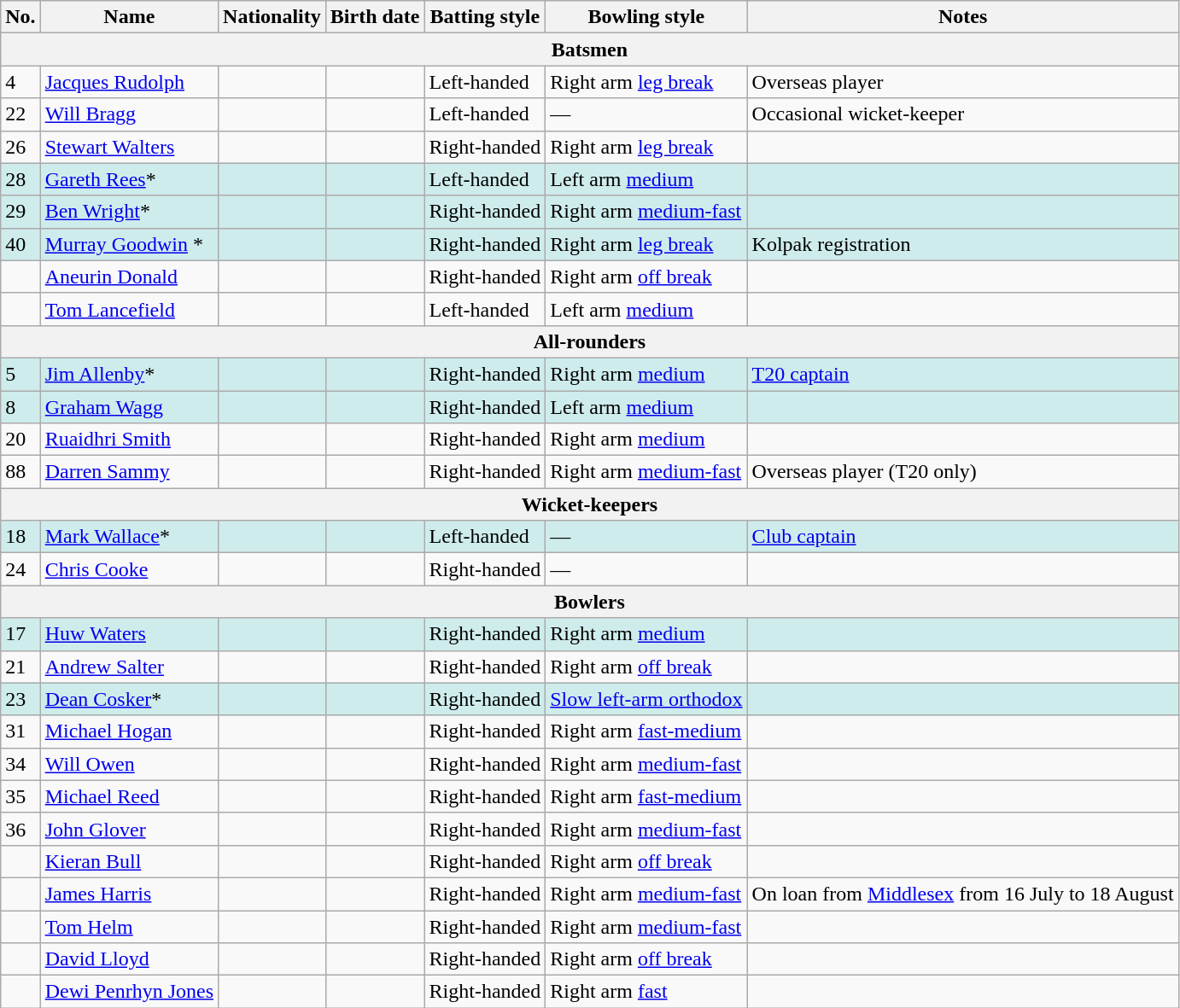<table class="wikitable">
<tr>
<th>No.</th>
<th>Name</th>
<th>Nationality</th>
<th>Birth date</th>
<th>Batting style</th>
<th>Bowling style</th>
<th>Notes</th>
</tr>
<tr>
<th colspan="7">Batsmen</th>
</tr>
<tr>
<td>4</td>
<td><a href='#'>Jacques Rudolph</a> </td>
<td></td>
<td></td>
<td>Left-handed</td>
<td>Right arm <a href='#'>leg break</a></td>
<td>Overseas player</td>
</tr>
<tr>
<td>22</td>
<td><a href='#'>Will Bragg</a></td>
<td></td>
<td></td>
<td>Left-handed</td>
<td>—</td>
<td>Occasional wicket-keeper</td>
</tr>
<tr>
<td>26</td>
<td><a href='#'>Stewart Walters</a></td>
<td></td>
<td></td>
<td>Right-handed</td>
<td>Right arm <a href='#'>leg break</a></td>
<td></td>
</tr>
<tr bgcolor="#CFECEC">
<td>28</td>
<td><a href='#'>Gareth Rees</a>*</td>
<td></td>
<td></td>
<td>Left-handed</td>
<td>Left arm <a href='#'>medium</a></td>
<td></td>
</tr>
<tr bgcolor="#CFECEC">
<td>29</td>
<td><a href='#'>Ben Wright</a>*</td>
<td></td>
<td></td>
<td>Right-handed</td>
<td>Right arm <a href='#'>medium-fast</a></td>
<td></td>
</tr>
<tr bgcolor="#CFECEC">
<td>40</td>
<td><a href='#'>Murray Goodwin</a> *</td>
<td></td>
<td></td>
<td>Right-handed</td>
<td>Right arm <a href='#'>leg break</a></td>
<td>Kolpak registration</td>
</tr>
<tr>
<td></td>
<td><a href='#'>Aneurin Donald</a></td>
<td></td>
<td></td>
<td>Right-handed</td>
<td>Right arm <a href='#'>off break</a></td>
<td></td>
</tr>
<tr>
<td></td>
<td><a href='#'>Tom Lancefield</a></td>
<td></td>
<td></td>
<td>Left-handed</td>
<td>Left arm <a href='#'>medium</a></td>
<td></td>
</tr>
<tr>
<th colspan="7">All-rounders</th>
</tr>
<tr bgcolor="#CFECEC">
<td>5</td>
<td><a href='#'>Jim Allenby</a>*</td>
<td></td>
<td></td>
<td>Right-handed</td>
<td>Right arm <a href='#'>medium</a></td>
<td><a href='#'>T20 captain</a></td>
</tr>
<tr bgcolor="#CFECEC">
<td>8</td>
<td><a href='#'>Graham Wagg</a></td>
<td></td>
<td></td>
<td>Right-handed</td>
<td>Left arm <a href='#'>medium</a></td>
<td></td>
</tr>
<tr>
<td>20</td>
<td><a href='#'>Ruaidhri Smith</a></td>
<td></td>
<td></td>
<td>Right-handed</td>
<td>Right arm <a href='#'>medium</a></td>
<td></td>
</tr>
<tr>
<td>88</td>
<td><a href='#'>Darren Sammy</a></td>
<td></td>
<td></td>
<td>Right-handed</td>
<td>Right arm <a href='#'>medium-fast</a></td>
<td>Overseas player (T20 only)</td>
</tr>
<tr>
<th colspan="7">Wicket-keepers</th>
</tr>
<tr bgcolor="#CFECEC">
<td>18</td>
<td><a href='#'>Mark Wallace</a>*</td>
<td></td>
<td></td>
<td>Left-handed</td>
<td>—</td>
<td><a href='#'>Club captain</a></td>
</tr>
<tr>
<td>24</td>
<td><a href='#'>Chris Cooke</a></td>
<td></td>
<td></td>
<td>Right-handed</td>
<td>—</td>
<td></td>
</tr>
<tr>
<th colspan="7">Bowlers</th>
</tr>
<tr bgcolor="#CFECEC">
<td>17</td>
<td><a href='#'>Huw Waters</a></td>
<td></td>
<td></td>
<td>Right-handed</td>
<td>Right arm <a href='#'>medium</a></td>
<td></td>
</tr>
<tr>
<td>21</td>
<td><a href='#'>Andrew Salter</a></td>
<td></td>
<td></td>
<td>Right-handed</td>
<td>Right arm <a href='#'>off break</a></td>
<td></td>
</tr>
<tr bgcolor="#CFECEC">
<td>23</td>
<td><a href='#'>Dean Cosker</a>*</td>
<td></td>
<td></td>
<td>Right-handed</td>
<td><a href='#'>Slow left-arm orthodox</a></td>
<td></td>
</tr>
<tr>
<td>31</td>
<td><a href='#'>Michael Hogan</a></td>
<td></td>
<td></td>
<td>Right-handed</td>
<td>Right arm <a href='#'>fast-medium</a></td>
<td></td>
</tr>
<tr>
<td>34</td>
<td><a href='#'>Will Owen</a></td>
<td></td>
<td></td>
<td>Right-handed</td>
<td>Right arm <a href='#'>medium-fast</a></td>
<td></td>
</tr>
<tr>
<td>35</td>
<td><a href='#'>Michael Reed</a></td>
<td></td>
<td></td>
<td>Right-handed</td>
<td>Right arm <a href='#'>fast-medium</a></td>
<td></td>
</tr>
<tr>
<td>36</td>
<td><a href='#'>John Glover</a></td>
<td></td>
<td></td>
<td>Right-handed</td>
<td>Right arm <a href='#'>medium-fast</a></td>
<td></td>
</tr>
<tr>
<td></td>
<td><a href='#'>Kieran Bull</a></td>
<td></td>
<td></td>
<td>Right-handed</td>
<td>Right arm <a href='#'>off break</a></td>
<td></td>
</tr>
<tr>
<td></td>
<td><a href='#'>James Harris</a></td>
<td></td>
<td></td>
<td>Right-handed</td>
<td>Right arm <a href='#'>medium-fast</a></td>
<td>On loan from <a href='#'>Middlesex</a> from 16 July to 18 August</td>
</tr>
<tr>
<td></td>
<td><a href='#'>Tom Helm</a></td>
<td></td>
<td></td>
<td>Right-handed</td>
<td>Right arm <a href='#'>medium-fast</a></td>
<td></td>
</tr>
<tr>
<td></td>
<td><a href='#'>David Lloyd</a></td>
<td></td>
<td></td>
<td>Right-handed</td>
<td>Right arm <a href='#'>off break</a></td>
<td></td>
</tr>
<tr>
<td></td>
<td><a href='#'>Dewi Penrhyn Jones</a></td>
<td></td>
<td></td>
<td>Right-handed</td>
<td>Right arm <a href='#'>fast</a></td>
<td></td>
</tr>
</table>
